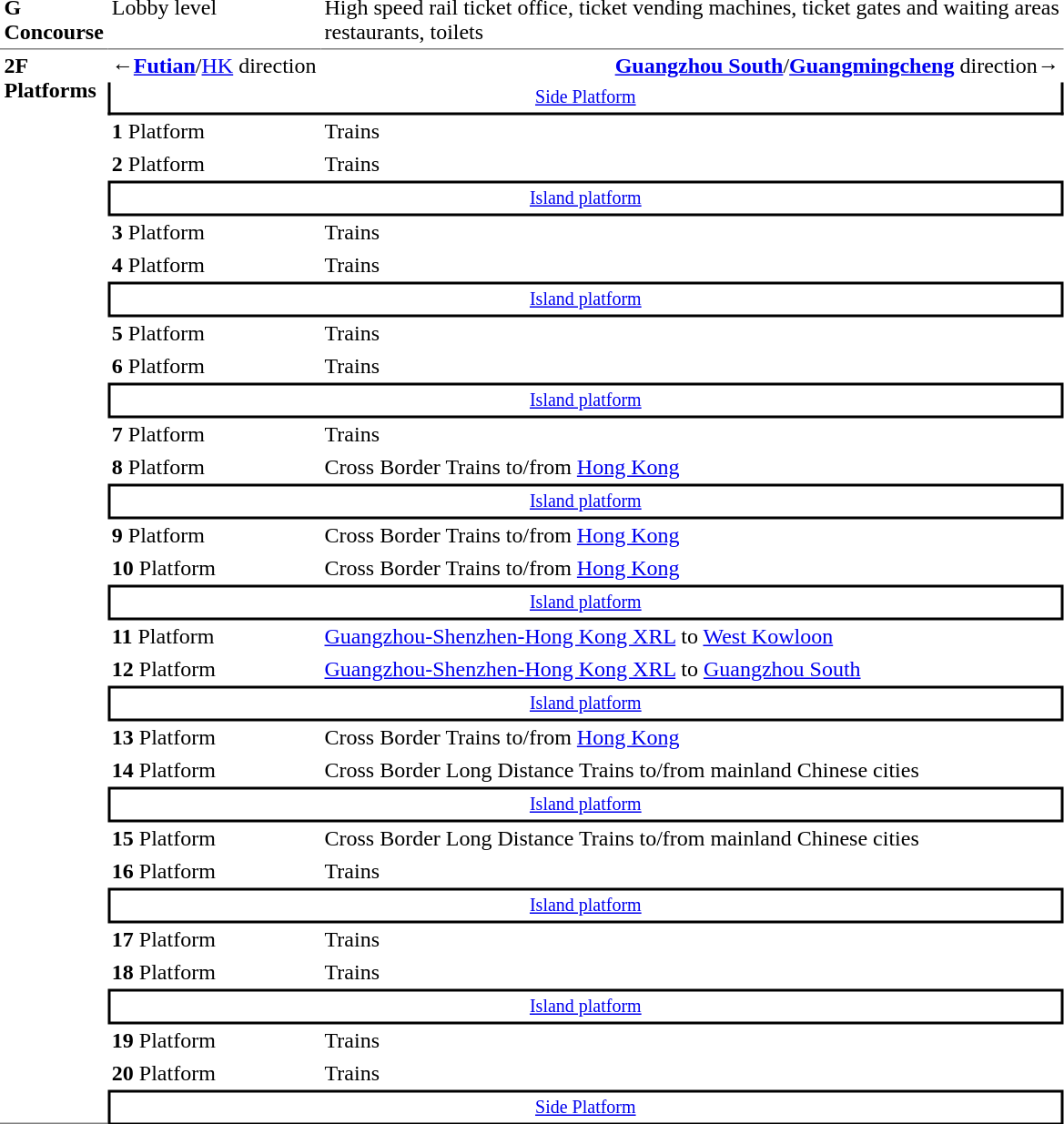<table cellspacing=0 cellpadding=3>
<tr style="vertical-align:top;">
<td style="border-bottom:solid 1px gray; "><strong>G<br>Concourse</strong></td>
<td style="border-bottom:solid 1px gray; ">Lobby level</td>
<td style="border-bottom:solid 1px gray; ">High speed rail ticket office, ticket vending machines, ticket gates and waiting areas<br>restaurants, toilets</td>
</tr>
<tr>
<td rowspan="33" style="border-bottom:solid 1px gray; vertical-align:top;"><strong>2F</strong><br><strong>Platforms</strong></td>
</tr>
<tr>
<td>←<a href='#'><strong>Futian</strong></a>/<a href='#'>HK</a> direction</td>
<td align=right><a href='#'><strong>Guangzhou South</strong></a>/<a href='#'><strong>Guangmingcheng</strong></a> direction→</td>
</tr>
<tr>
<td style="border-right:solid 2px black;border-left:solid 2px black;border-bottom:solid 2px black;font-size:smaller;text-align:center;" colspan=2><a href='#'>Side Platform</a></td>
</tr>
<tr>
<td><span><strong>1</strong></span> Platform</td>
<td>Trains</td>
</tr>
<tr>
<td><span><strong>2</strong></span> Platform</td>
<td>Trains</td>
</tr>
<tr>
<td style="border-top:solid 2px black;border-right:solid 2px black;border-left:solid 2px black;border-bottom:solid 2px black;font-size:smaller;text-align:center;" colspan=2><a href='#'>Island platform</a></td>
</tr>
<tr>
<td><span><strong>3</strong></span> Platform</td>
<td>Trains</td>
</tr>
<tr>
<td><span><strong>4</strong></span> Platform</td>
<td>Trains</td>
</tr>
<tr>
<td style="border-top:solid 2px black;border-right:solid 2px black;border-left:solid 2px black;border-bottom:solid 2px black;font-size:smaller;text-align:center;" colspan=2><a href='#'>Island platform</a></td>
</tr>
<tr>
<td><span><strong>5</strong></span> Platform</td>
<td>Trains</td>
</tr>
<tr>
<td><span><strong>6</strong></span> Platform</td>
<td>Trains</td>
</tr>
<tr>
<td style="border-top:solid 2px black;border-right:solid 2px black;border-left:solid 2px black;border-bottom:solid 2px black;font-size:smaller;text-align:center;" colspan=2><a href='#'>Island platform</a></td>
</tr>
<tr>
<td><span><strong>7</strong></span> Platform</td>
<td>Trains</td>
</tr>
<tr>
<td><span><strong>8</strong></span> Platform</td>
<td>Cross Border Trains to/from <a href='#'>Hong Kong</a></td>
</tr>
<tr>
<td style="border-top:solid 2px black;border-right:solid 2px black;border-left:solid 2px black;border-bottom:solid 2px black;font-size:smaller;text-align:center;" colspan=2><a href='#'>Island platform</a></td>
</tr>
<tr>
<td><span><strong>9</strong></span> Platform</td>
<td>Cross Border Trains to/from <a href='#'>Hong Kong</a></td>
</tr>
<tr>
<td><span><strong>10</strong></span> Platform</td>
<td>Cross Border Trains to/from <a href='#'>Hong Kong</a></td>
</tr>
<tr>
<td style="border-top:solid 2px black;border-right:solid 2px black;border-left:solid 2px black;border-bottom:solid 2px black;font-size:smaller;text-align:center;" colspan=2><a href='#'>Island platform</a></td>
</tr>
<tr>
<td><span><strong>11</strong></span> Platform</td>
<td><a href='#'>Guangzhou-Shenzhen-Hong Kong XRL</a> to <a href='#'>West Kowloon</a></td>
</tr>
<tr>
<td><span><strong>12</strong></span> Platform</td>
<td><a href='#'>Guangzhou-Shenzhen-Hong Kong XRL</a> to <a href='#'>Guangzhou South</a></td>
</tr>
<tr>
<td style="border-top:solid 2px black;border-right:solid 2px black;border-left:solid 2px black;border-bottom:solid 2px black;font-size:smaller;text-align:center;" colspan=2><a href='#'>Island platform</a></td>
</tr>
<tr>
<td><span><strong>13</strong></span> Platform</td>
<td>Cross Border Trains to/from <a href='#'>Hong Kong</a></td>
</tr>
<tr>
<td><span><strong>14</strong></span> Platform</td>
<td>Cross Border Long Distance Trains to/from mainland Chinese cities</td>
</tr>
<tr>
<td style="border-top:solid 2px black;border-right:solid 2px black;border-left:solid 2px black;border-bottom:solid 2px black;font-size:smaller;text-align:center;" colspan=2><a href='#'>Island platform</a></td>
</tr>
<tr>
<td><span><strong>15</strong></span> Platform</td>
<td>Cross Border Long Distance Trains to/from mainland Chinese cities</td>
</tr>
<tr>
<td><span><strong>16</strong></span> Platform</td>
<td>Trains</td>
</tr>
<tr>
<td style="border-top:solid 2px black;border-right:solid 2px black;border-left:solid 2px black;border-bottom:solid 2px black;font-size:smaller;text-align:center;" colspan=2><a href='#'>Island platform</a></td>
</tr>
<tr>
<td><span><strong>17</strong></span> Platform</td>
<td>Trains</td>
</tr>
<tr>
<td><span><strong>18</strong></span> Platform</td>
<td>Trains</td>
</tr>
<tr>
<td style="border-top:solid 2px black;border-right:solid 2px black;border-left:solid 2px black;border-bottom:solid 2px black;font-size:smaller;text-align:center;" colspan=2><a href='#'>Island platform</a></td>
</tr>
<tr>
<td><span><strong>19</strong></span> Platform</td>
<td>Trains</td>
</tr>
<tr>
<td><span><strong>20</strong></span> Platform</td>
<td>Trains</td>
</tr>
<tr>
<td style="border-top:solid 2px black;border-right:solid 2px black;border-left:solid 2px black;border-bottom:solid 1px black;font-size:smaller;text-align:center;" colspan=2><a href='#'>Side Platform</a></td>
</tr>
</table>
